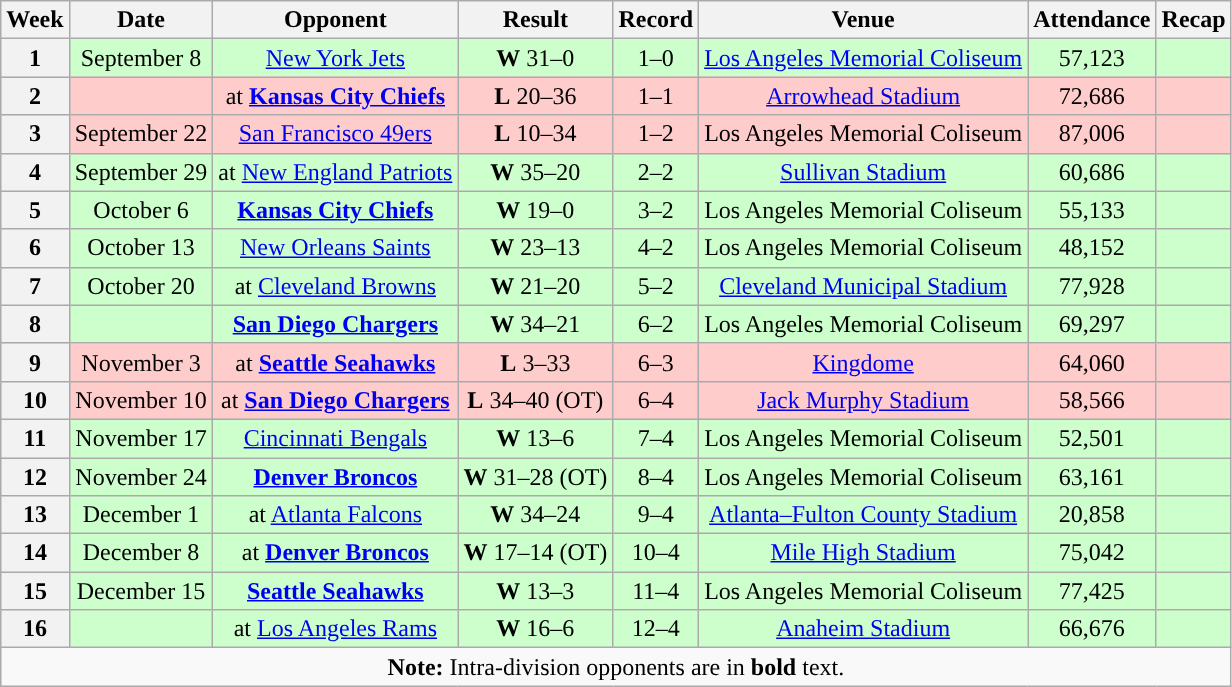<table class="wikitable" style="text-align:center">
<tr>
<th>Week</th>
<th>Date</th>
<th>Opponent</th>
<th>Result</th>
<th>Record</th>
<th>Venue</th>
<th>Attendance</th>
<th>Recap</th>
</tr>
<tr style="background:#cfc">
<th>1</th>
<td>September 8</td>
<td><a href='#'>New York Jets</a></td>
<td><strong>W</strong> 31–0</td>
<td>1–0</td>
<td><a href='#'>Los Angeles Memorial Coliseum</a></td>
<td>57,123</td>
<td></td>
</tr>
<tr style="background:#fcc">
<th>2</th>
<td></td>
<td>at <strong><a href='#'>Kansas City Chiefs</a></strong></td>
<td><strong>L</strong> 20–36</td>
<td>1–1</td>
<td><a href='#'>Arrowhead Stadium</a></td>
<td>72,686</td>
<td></td>
</tr>
<tr style="background:#fcc">
<th>3</th>
<td>September 22</td>
<td><a href='#'>San Francisco 49ers</a></td>
<td><strong>L</strong> 10–34</td>
<td>1–2</td>
<td>Los Angeles Memorial Coliseum</td>
<td>87,006</td>
<td></td>
</tr>
<tr style="background:#cfc">
<th>4</th>
<td>September 29</td>
<td>at <a href='#'>New England Patriots</a></td>
<td><strong>W</strong> 35–20</td>
<td>2–2</td>
<td><a href='#'>Sullivan Stadium</a></td>
<td>60,686</td>
<td></td>
</tr>
<tr style="background:#cfc">
<th>5</th>
<td>October 6</td>
<td><strong><a href='#'>Kansas City Chiefs</a></strong></td>
<td><strong>W</strong> 19–0</td>
<td>3–2</td>
<td>Los Angeles Memorial Coliseum</td>
<td>55,133</td>
<td></td>
</tr>
<tr style="background:#cfc">
<th>6</th>
<td>October 13</td>
<td><a href='#'>New Orleans Saints</a></td>
<td><strong>W</strong> 23–13</td>
<td>4–2</td>
<td>Los Angeles Memorial Coliseum</td>
<td>48,152</td>
<td></td>
</tr>
<tr style="background:#cfc">
<th>7</th>
<td>October 20</td>
<td>at <a href='#'>Cleveland Browns</a></td>
<td><strong>W</strong> 21–20</td>
<td>5–2</td>
<td><a href='#'>Cleveland Municipal Stadium</a></td>
<td>77,928</td>
<td></td>
</tr>
<tr style="background:#cfc">
<th>8</th>
<td></td>
<td><strong><a href='#'>San Diego Chargers</a></strong></td>
<td><strong>W</strong> 34–21</td>
<td>6–2</td>
<td>Los Angeles Memorial Coliseum</td>
<td>69,297</td>
<td></td>
</tr>
<tr style="background:#fcc">
<th>9</th>
<td>November 3</td>
<td>at <strong><a href='#'>Seattle Seahawks</a></strong></td>
<td><strong>L</strong> 3–33</td>
<td>6–3</td>
<td><a href='#'>Kingdome</a></td>
<td>64,060</td>
<td></td>
</tr>
<tr style="background:#fcc">
<th>10</th>
<td>November 10</td>
<td>at <strong><a href='#'>San Diego Chargers</a></strong></td>
<td><strong>L</strong> 34–40 (OT)</td>
<td>6–4</td>
<td><a href='#'>Jack Murphy Stadium</a></td>
<td>58,566</td>
<td></td>
</tr>
<tr style="background:#cfc">
<th>11</th>
<td>November 17</td>
<td><a href='#'>Cincinnati Bengals</a></td>
<td><strong>W</strong> 13–6</td>
<td>7–4</td>
<td>Los Angeles Memorial Coliseum</td>
<td>52,501</td>
<td></td>
</tr>
<tr style="background:#cfc">
<th>12</th>
<td>November 24</td>
<td><strong><a href='#'>Denver Broncos</a></strong></td>
<td><strong>W</strong> 31–28 (OT)</td>
<td>8–4</td>
<td>Los Angeles Memorial Coliseum</td>
<td>63,161</td>
<td></td>
</tr>
<tr style="background:#cfc">
<th>13</th>
<td>December 1</td>
<td>at <a href='#'>Atlanta Falcons</a></td>
<td><strong>W</strong> 34–24</td>
<td>9–4</td>
<td><a href='#'>Atlanta–Fulton County Stadium</a></td>
<td>20,858</td>
<td></td>
</tr>
<tr style="background:#cfc">
<th>14</th>
<td>December 8</td>
<td>at <strong><a href='#'>Denver Broncos</a></strong></td>
<td><strong>W</strong> 17–14 (OT)</td>
<td>10–4</td>
<td><a href='#'>Mile High Stadium</a></td>
<td>75,042</td>
<td></td>
</tr>
<tr style="background:#cfc">
<th>15</th>
<td>December 15</td>
<td><strong><a href='#'>Seattle Seahawks</a></strong></td>
<td><strong>W</strong> 13–3</td>
<td>11–4</td>
<td>Los Angeles Memorial Coliseum</td>
<td>77,425</td>
<td></td>
</tr>
<tr style="background:#cfc">
<th>16</th>
<td></td>
<td>at <a href='#'>Los Angeles Rams</a></td>
<td><strong>W</strong> 16–6</td>
<td>12–4</td>
<td><a href='#'>Anaheim Stadium</a></td>
<td>66,676</td>
<td></td>
</tr>
<tr>
<td colspan="8"><strong>Note:</strong> Intra-division opponents are in <strong>bold</strong> text.</td>
</tr>
</table>
